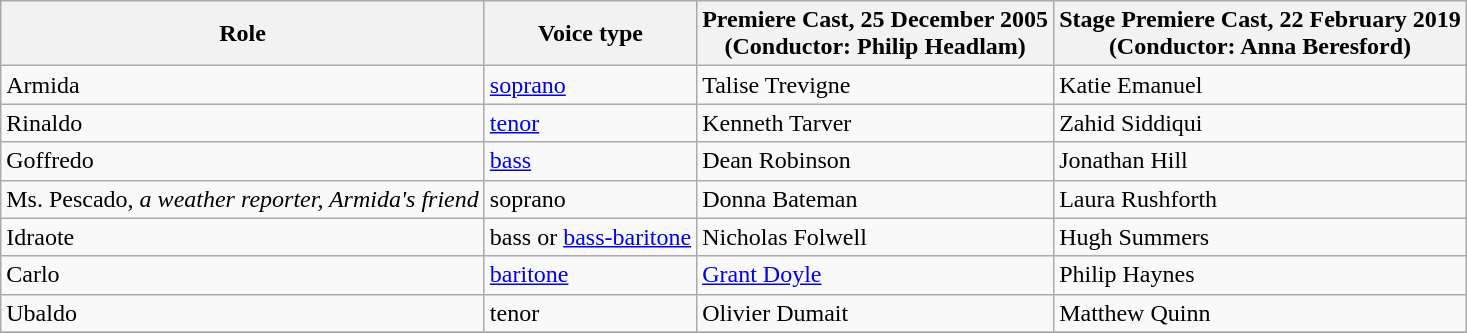<table class="wikitable">
<tr>
<th>Role</th>
<th>Voice type</th>
<th>Premiere Cast, 25 December 2005<br>(Conductor: Philip Headlam)</th>
<th>Stage Premiere Cast, 22 February 2019<br>(Conductor: Anna Beresford)</th>
</tr>
<tr>
<td>Armida</td>
<td><a href='#'>soprano</a></td>
<td>Talise Trevigne</td>
<td>Katie Emanuel</td>
</tr>
<tr>
<td>Rinaldo</td>
<td><a href='#'>tenor</a></td>
<td>Kenneth Tarver</td>
<td>Zahid Siddiqui</td>
</tr>
<tr>
<td>Goffredo</td>
<td><a href='#'>bass</a></td>
<td>Dean Robinson</td>
<td>Jonathan Hill</td>
</tr>
<tr>
<td>Ms. Pescado, <em>a weather reporter, Armida's friend</em></td>
<td>soprano</td>
<td>Donna Bateman</td>
<td>Laura Rushforth</td>
</tr>
<tr>
<td>Idraote</td>
<td>bass or <a href='#'>bass-baritone</a></td>
<td>Nicholas Folwell</td>
<td>Hugh Summers</td>
</tr>
<tr>
<td>Carlo</td>
<td><a href='#'>baritone</a></td>
<td><a href='#'>Grant Doyle</a></td>
<td>Philip Haynes</td>
</tr>
<tr>
<td>Ubaldo</td>
<td>tenor</td>
<td>Olivier Dumait</td>
<td>Matthew Quinn</td>
</tr>
<tr>
</tr>
</table>
